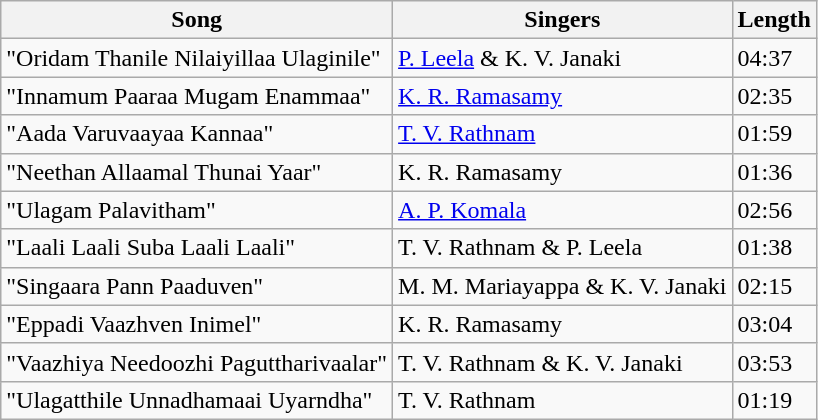<table class="wikitable">
<tr>
<th>Song</th>
<th>Singers</th>
<th>Length</th>
</tr>
<tr>
<td>"Oridam Thanile Nilaiyillaa Ulaginile"</td>
<td><a href='#'>P. Leela</a> & K. V. Janaki</td>
<td>04:37</td>
</tr>
<tr>
<td>"Innamum Paaraa Mugam Enammaa"</td>
<td><a href='#'>K. R. Ramasamy</a></td>
<td>02:35</td>
</tr>
<tr>
<td>"Aada Varuvaayaa Kannaa"</td>
<td><a href='#'>T. V. Rathnam</a></td>
<td>01:59</td>
</tr>
<tr>
<td>"Neethan Allaamal Thunai Yaar"</td>
<td>K. R. Ramasamy</td>
<td>01:36</td>
</tr>
<tr>
<td>"Ulagam Palavitham"</td>
<td><a href='#'>A. P. Komala</a></td>
<td>02:56</td>
</tr>
<tr>
<td>"Laali Laali Suba Laali Laali"</td>
<td>T. V. Rathnam & P. Leela</td>
<td>01:38</td>
</tr>
<tr>
<td>"Singaara Pann Paaduven"</td>
<td>M. M. Mariayappa & K. V. Janaki</td>
<td>02:15</td>
</tr>
<tr>
<td>"Eppadi Vaazhven Inimel"</td>
<td>K. R. Ramasamy</td>
<td>03:04</td>
</tr>
<tr>
<td>"Vaazhiya Needoozhi Paguttharivaalar"</td>
<td>T. V. Rathnam & K. V. Janaki</td>
<td>03:53</td>
</tr>
<tr>
<td>"Ulagatthile Unnadhamaai Uyarndha"</td>
<td>T. V. Rathnam</td>
<td>01:19</td>
</tr>
</table>
